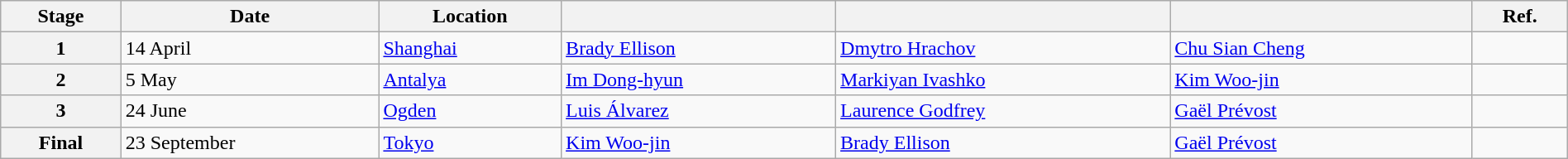<table class="wikitable" style="width:100%">
<tr>
<th>Stage</th>
<th>Date</th>
<th>Location</th>
<th></th>
<th></th>
<th></th>
<th>Ref.</th>
</tr>
<tr>
<th>1</th>
<td>14 April</td>
<td> <a href='#'>Shanghai</a></td>
<td> <a href='#'>Brady Ellison</a></td>
<td> <a href='#'>Dmytro Hrachov</a></td>
<td> <a href='#'>Chu Sian Cheng</a></td>
<td> </td>
</tr>
<tr>
<th>2</th>
<td>5 May</td>
<td> <a href='#'>Antalya</a></td>
<td> <a href='#'>Im Dong-hyun</a></td>
<td> <a href='#'>Markiyan Ivashko</a></td>
<td> <a href='#'>Kim Woo-jin</a></td>
<td></td>
</tr>
<tr>
<th>3</th>
<td>24 June</td>
<td> <a href='#'>Ogden</a></td>
<td> <a href='#'>Luis Álvarez</a></td>
<td> <a href='#'>Laurence Godfrey</a></td>
<td> <a href='#'>Gaël Prévost</a></td>
<td></td>
</tr>
<tr>
<th>Final</th>
<td>23 September</td>
<td> <a href='#'>Tokyo</a></td>
<td> <a href='#'>Kim Woo-jin</a></td>
<td> <a href='#'>Brady Ellison</a></td>
<td> <a href='#'>Gaël Prévost</a></td>
<td> </td>
</tr>
</table>
